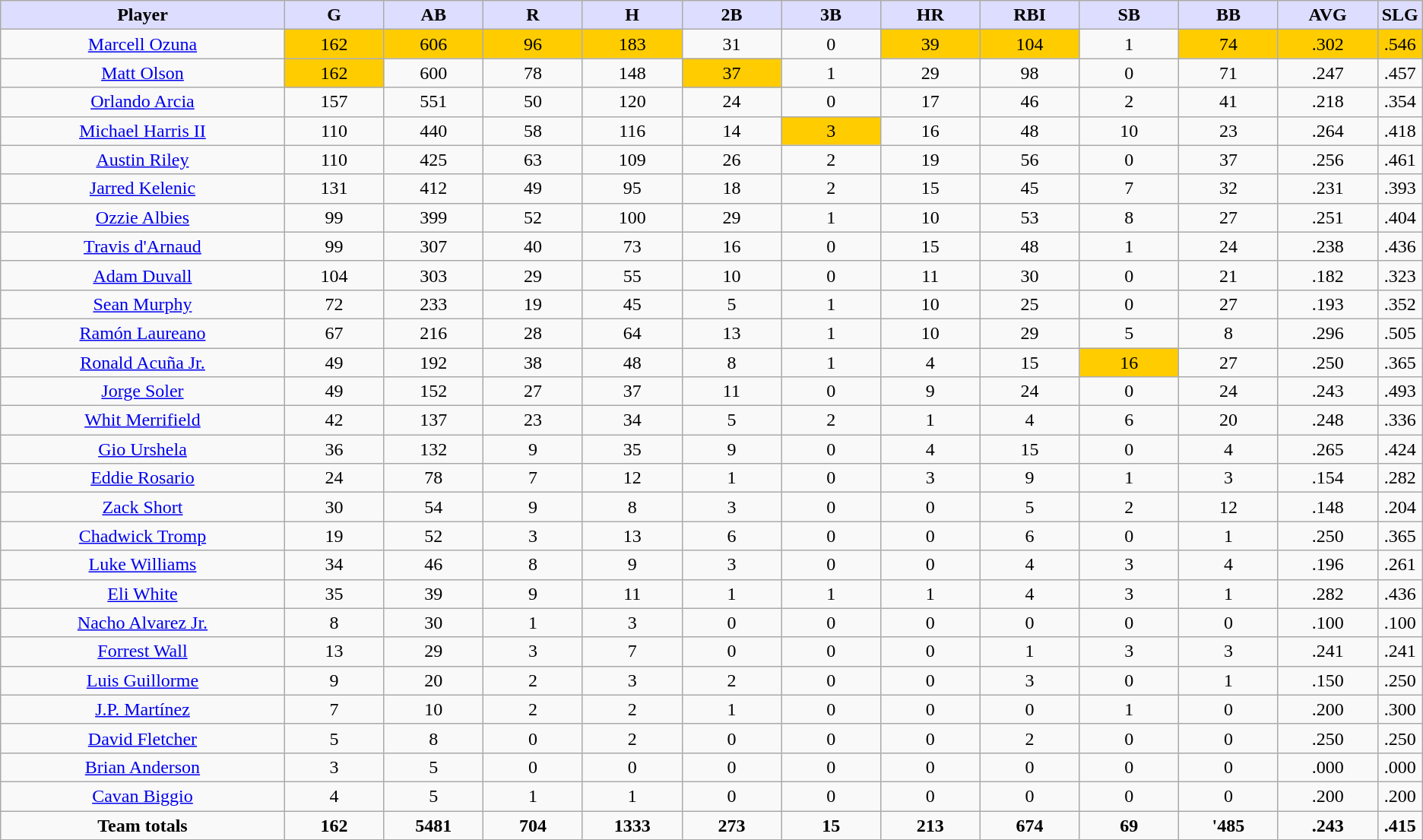<table class="wikitable" style="text-align:center;">
<tr>
<th style="background:#ddf;width:20%;"><strong>Player</strong></th>
<th style="background:#ddf;width:7%;"><strong>G</strong></th>
<th style="background:#ddf;width:7%;"><strong>AB</strong></th>
<th style="background:#ddf;width:7%;"><strong>R</strong></th>
<th style="background:#ddf;width:7%;"><strong>H</strong></th>
<th style="background:#ddf;width:7%;"><strong>2B</strong></th>
<th style="background:#ddf;width:7%;"><strong>3B</strong></th>
<th style="background:#ddf;width:7%;"><strong>HR</strong></th>
<th style="background:#ddf;width:7%;"><strong>RBI</strong></th>
<th style="background:#ddf;width:7%;"><strong>SB</strong></th>
<th style="background:#ddf;width:7%;"><strong>BB</strong></th>
<th style="background:#ddf;width:7%;"><strong>AVG</strong></th>
<th style="background:#ddf;width:7%;"><strong>SLG</strong></th>
</tr>
<tr>
<td><a href='#'>Marcell Ozuna</a></td>
<td bgcolor=#ffcc00>162</td>
<td bgcolor=#ffcc00>606</td>
<td bgcolor=#ffcc00>96</td>
<td bgcolor=#ffcc00>183</td>
<td>31</td>
<td>0</td>
<td bgcolor=#ffcc00>39</td>
<td bgcolor=#ffcc00>104</td>
<td>1</td>
<td bgcolor=#ffcc00>74</td>
<td bgcolor=#ffcc00>.302</td>
<td bgcolor=#ffcc00>.546</td>
</tr>
<tr>
<td><a href='#'>Matt Olson</a></td>
<td bgcolor=#ffcc00>162</td>
<td>600</td>
<td>78</td>
<td>148</td>
<td bgcolor=#ffcc00>37</td>
<td>1</td>
<td>29</td>
<td>98</td>
<td>0</td>
<td>71</td>
<td>.247</td>
<td>.457</td>
</tr>
<tr>
<td><a href='#'>Orlando Arcia</a></td>
<td>157</td>
<td>551</td>
<td>50</td>
<td>120</td>
<td>24</td>
<td>0</td>
<td>17</td>
<td>46</td>
<td>2</td>
<td>41</td>
<td>.218</td>
<td>.354</td>
</tr>
<tr>
<td><a href='#'>Michael Harris II</a></td>
<td>110</td>
<td>440</td>
<td>58</td>
<td>116</td>
<td>14</td>
<td bgcolor=#ffcc00>3</td>
<td>16</td>
<td>48</td>
<td>10</td>
<td>23</td>
<td>.264</td>
<td>.418</td>
</tr>
<tr>
<td><a href='#'>Austin Riley</a></td>
<td>110</td>
<td>425</td>
<td>63</td>
<td>109</td>
<td>26</td>
<td>2</td>
<td>19</td>
<td>56</td>
<td>0</td>
<td>37</td>
<td>.256</td>
<td>.461</td>
</tr>
<tr>
<td><a href='#'>Jarred Kelenic</a></td>
<td>131</td>
<td>412</td>
<td>49</td>
<td>95</td>
<td>18</td>
<td>2</td>
<td>15</td>
<td>45</td>
<td>7</td>
<td>32</td>
<td>.231</td>
<td>.393</td>
</tr>
<tr>
<td><a href='#'>Ozzie Albies</a></td>
<td>99</td>
<td>399</td>
<td>52</td>
<td>100</td>
<td>29</td>
<td>1</td>
<td>10</td>
<td>53</td>
<td>8</td>
<td>27</td>
<td>.251</td>
<td>.404</td>
</tr>
<tr>
<td><a href='#'>Travis d'Arnaud</a></td>
<td>99</td>
<td>307</td>
<td>40</td>
<td>73</td>
<td>16</td>
<td>0</td>
<td>15</td>
<td>48</td>
<td>1</td>
<td>24</td>
<td>.238</td>
<td>.436</td>
</tr>
<tr>
<td><a href='#'>Adam Duvall</a></td>
<td>104</td>
<td>303</td>
<td>29</td>
<td>55</td>
<td>10</td>
<td>0</td>
<td>11</td>
<td>30</td>
<td>0</td>
<td>21</td>
<td>.182</td>
<td>.323</td>
</tr>
<tr>
<td><a href='#'>Sean Murphy</a></td>
<td>72</td>
<td>233</td>
<td>19</td>
<td>45</td>
<td>5</td>
<td>1</td>
<td>10</td>
<td>25</td>
<td>0</td>
<td>27</td>
<td>.193</td>
<td>.352</td>
</tr>
<tr>
<td><a href='#'>Ramón Laureano</a></td>
<td>67</td>
<td>216</td>
<td>28</td>
<td>64</td>
<td>13</td>
<td>1</td>
<td>10</td>
<td>29</td>
<td>5</td>
<td>8</td>
<td>.296</td>
<td>.505</td>
</tr>
<tr>
<td><a href='#'>Ronald Acuña Jr.</a></td>
<td>49</td>
<td>192</td>
<td>38</td>
<td>48</td>
<td>8</td>
<td>1</td>
<td>4</td>
<td>15</td>
<td bgcolor=#ffcc00>16</td>
<td>27</td>
<td>.250</td>
<td>.365</td>
</tr>
<tr>
<td><a href='#'>Jorge Soler</a></td>
<td>49</td>
<td>152</td>
<td>27</td>
<td>37</td>
<td>11</td>
<td>0</td>
<td>9</td>
<td>24</td>
<td>0</td>
<td>24</td>
<td>.243</td>
<td>.493</td>
</tr>
<tr>
<td><a href='#'>Whit Merrifield</a></td>
<td>42</td>
<td>137</td>
<td>23</td>
<td>34</td>
<td>5</td>
<td>2</td>
<td>1</td>
<td>4</td>
<td>6</td>
<td>20</td>
<td>.248</td>
<td>.336</td>
</tr>
<tr>
<td><a href='#'>Gio Urshela</a></td>
<td>36</td>
<td>132</td>
<td>9</td>
<td>35</td>
<td>9</td>
<td>0</td>
<td>4</td>
<td>15</td>
<td>0</td>
<td>4</td>
<td>.265</td>
<td>.424</td>
</tr>
<tr>
<td><a href='#'>Eddie Rosario</a></td>
<td>24</td>
<td>78</td>
<td>7</td>
<td>12</td>
<td>1</td>
<td>0</td>
<td>3</td>
<td>9</td>
<td>1</td>
<td>3</td>
<td>.154</td>
<td>.282</td>
</tr>
<tr>
<td><a href='#'>Zack Short</a></td>
<td>30</td>
<td>54</td>
<td>9</td>
<td>8</td>
<td>3</td>
<td>0</td>
<td>0</td>
<td>5</td>
<td>2</td>
<td>12</td>
<td>.148</td>
<td>.204</td>
</tr>
<tr>
<td><a href='#'>Chadwick Tromp</a></td>
<td>19</td>
<td>52</td>
<td>3</td>
<td>13</td>
<td>6</td>
<td>0</td>
<td>0</td>
<td>6</td>
<td>0</td>
<td>1</td>
<td>.250</td>
<td>.365</td>
</tr>
<tr>
<td><a href='#'>Luke Williams</a></td>
<td>34</td>
<td>46</td>
<td>8</td>
<td>9</td>
<td>3</td>
<td>0</td>
<td>0</td>
<td>4</td>
<td>3</td>
<td>4</td>
<td>.196</td>
<td>.261</td>
</tr>
<tr>
<td><a href='#'>Eli White</a></td>
<td>35</td>
<td>39</td>
<td>9</td>
<td>11</td>
<td>1</td>
<td>1</td>
<td>1</td>
<td>4</td>
<td>3</td>
<td>1</td>
<td>.282</td>
<td>.436</td>
</tr>
<tr>
<td><a href='#'>Nacho Alvarez Jr.</a></td>
<td>8</td>
<td>30</td>
<td>1</td>
<td>3</td>
<td>0</td>
<td>0</td>
<td>0</td>
<td>0</td>
<td>0</td>
<td>0</td>
<td>.100</td>
<td>.100</td>
</tr>
<tr>
<td><a href='#'>Forrest Wall</a></td>
<td>13</td>
<td>29</td>
<td>3</td>
<td>7</td>
<td>0</td>
<td>0</td>
<td>0</td>
<td>1</td>
<td>3</td>
<td>3</td>
<td>.241</td>
<td>.241</td>
</tr>
<tr>
<td><a href='#'>Luis Guillorme</a></td>
<td>9</td>
<td>20</td>
<td>2</td>
<td>3</td>
<td>2</td>
<td>0</td>
<td>0</td>
<td>3</td>
<td>0</td>
<td>1</td>
<td>.150</td>
<td>.250</td>
</tr>
<tr>
<td><a href='#'>J.P. Martínez</a></td>
<td>7</td>
<td>10</td>
<td>2</td>
<td>2</td>
<td>1</td>
<td>0</td>
<td>0</td>
<td>0</td>
<td>1</td>
<td>0</td>
<td>.200</td>
<td>.300</td>
</tr>
<tr>
<td><a href='#'>David Fletcher</a></td>
<td>5</td>
<td>8</td>
<td>0</td>
<td>2</td>
<td>0</td>
<td>0</td>
<td>0</td>
<td>2</td>
<td>0</td>
<td>0</td>
<td>.250</td>
<td>.250</td>
</tr>
<tr>
<td><a href='#'>Brian Anderson</a></td>
<td>3</td>
<td>5</td>
<td>0</td>
<td>0</td>
<td>0</td>
<td>0</td>
<td>0</td>
<td>0</td>
<td>0</td>
<td>0</td>
<td>.000</td>
<td>.000</td>
</tr>
<tr>
<td><a href='#'>Cavan Biggio</a></td>
<td>4</td>
<td>5</td>
<td>1</td>
<td>1</td>
<td>0</td>
<td>0</td>
<td>0</td>
<td>0</td>
<td>0</td>
<td>0</td>
<td>.200</td>
<td>.200</td>
</tr>
<tr>
<td><strong>Team totals</strong></td>
<td><strong>162</strong></td>
<td><strong>5481</strong></td>
<td><strong>704</strong></td>
<td><strong>1333</strong></td>
<td><strong>273</strong></td>
<td><strong>15</strong></td>
<td><strong>213</strong></td>
<td><strong>674</strong></td>
<td><strong>69</strong></td>
<td><strong>'485</strong></td>
<td><strong>.243</strong></td>
<td><strong>.415</strong></td>
</tr>
</table>
